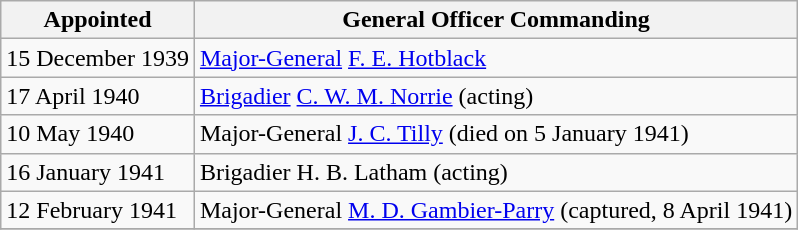<table class="wikitable" style="text-align: left; border-spacing: 2px; border: 1px solid darkgray;">
<tr>
<th>Appointed</th>
<th><strong>General Officer Commanding</strong></th>
</tr>
<tr>
<td>15 December 1939</td>
<td><a href='#'>Major-General</a> <a href='#'>F. E. Hotblack</a></td>
</tr>
<tr>
<td>17 April 1940</td>
<td><a href='#'>Brigadier</a> <a href='#'>C. W. M. Norrie</a> (acting)</td>
</tr>
<tr>
<td>10 May 1940</td>
<td>Major-General <a href='#'>J. C. Tilly</a> (died on 5 January 1941)</td>
</tr>
<tr>
<td>16 January 1941</td>
<td>Brigadier H. B. Latham (acting)</td>
</tr>
<tr>
<td>12 February 1941</td>
<td>Major-General <a href='#'>M. D. Gambier-Parry</a> (captured, 8 April 1941)</td>
</tr>
<tr>
</tr>
</table>
